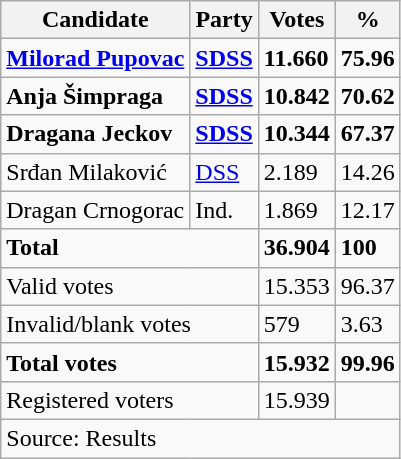<table class="wikitable" style="text-align: left;">
<tr>
<th>Candidate</th>
<th>Party</th>
<th>Votes</th>
<th>%</th>
</tr>
<tr>
<td><strong><a href='#'>Milorad Pupovac</a></strong></td>
<td><a href='#'><strong>SDSS</strong></a></td>
<td><strong>11.660</strong></td>
<td><strong>75.96</strong></td>
</tr>
<tr>
<td><strong>Anja Šimpraga</strong></td>
<td><a href='#'><strong>SDSS</strong></a></td>
<td><strong>10.842</strong></td>
<td><strong>70.62</strong></td>
</tr>
<tr>
<td><strong>Dragana Jeckov</strong></td>
<td><a href='#'><strong>SDSS</strong></a></td>
<td><strong>10.344</strong></td>
<td><strong>67.37</strong></td>
</tr>
<tr>
<td>Srđan Milaković</td>
<td><a href='#'>DSS</a></td>
<td>2.189</td>
<td>14.26</td>
</tr>
<tr>
<td>Dragan Crnogorac</td>
<td>Ind.</td>
<td>1.869</td>
<td>12.17</td>
</tr>
<tr>
<td colspan="2"><strong>Total</strong></td>
<td><strong>36.904</strong></td>
<td><strong>100</strong></td>
</tr>
<tr>
<td colspan="2">Valid votes</td>
<td>15.353</td>
<td>96.37</td>
</tr>
<tr>
<td colspan="2">Invalid/blank votes</td>
<td>579</td>
<td>3.63</td>
</tr>
<tr>
<td colspan="2"><strong>Total votes</strong></td>
<td><strong>15.932</strong></td>
<td><strong>99.96</strong></td>
</tr>
<tr>
<td colspan="2">Registered voters</td>
<td>15.939</td>
<td></td>
</tr>
<tr>
<td colspan="4">Source: Results</td>
</tr>
</table>
